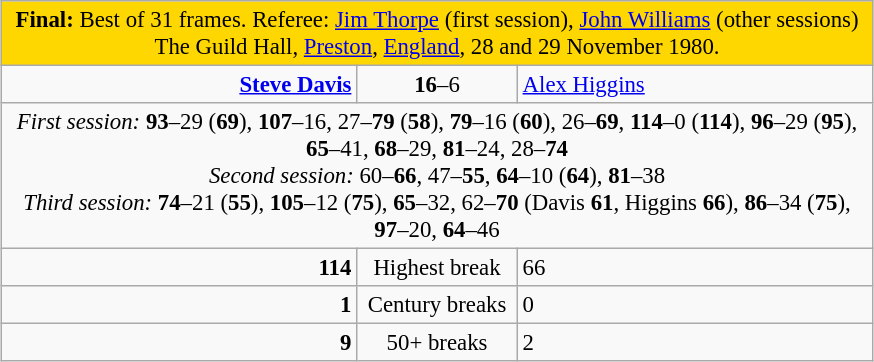<table class="wikitable" style="font-size: 95%; margin: 1em auto 1em auto;">
<tr>
<td colspan="3" align="center" bgcolor="#ffd700"><strong>Final:</strong> Best of 31 frames. Referee: <a href='#'>Jim Thorpe</a> (first session), <a href='#'>John Williams</a> (other sessions)<br>The Guild Hall, <a href='#'>Preston</a>, <a href='#'>England</a>, 28 and 29 November 1980.</td>
</tr>
<tr>
<td width="230" align="right"><strong><a href='#'>Steve Davis</a></strong><br></td>
<td width="100" align="center"><strong>16</strong>–6</td>
<td width="230"><a href='#'>Alex Higgins</a><br></td>
</tr>
<tr>
<td colspan="3" align="center" style="font-size: 100%"><em>First session:</em> <strong>93</strong>–29 (<strong>69</strong>), <strong>107</strong>–16, 27–<strong>79</strong> (<strong>58</strong>), <strong>79</strong>–16 (<strong>60</strong>), 26–<strong>69</strong>, <strong>114</strong>–0 (<strong>114</strong>), <strong>96</strong>–29 (<strong>95</strong>), <strong>65</strong>–41, <strong>68</strong>–29, <strong>81</strong>–24, 28–<strong>74</strong> <br><em>Second session:</em>   60–<strong>66</strong>, 47–<strong>55</strong>, <strong>64</strong>–10 (<strong>64</strong>), <strong>81</strong>–38  <br><em>Third session:</em> <strong>74</strong>–21 (<strong>55</strong>), <strong>105</strong>–12 (<strong>75</strong>), <strong>65</strong>–32, 62–<strong>70</strong> (Davis <strong>61</strong>, Higgins <strong>66</strong>), <strong>86</strong>–34 (<strong>75</strong>), <strong>97</strong>–20, <strong>64</strong>–46</td>
</tr>
<tr>
<td align="right"><strong>114</strong></td>
<td align="center">Highest break</td>
<td>66</td>
</tr>
<tr>
<td align="right"><strong>1</strong></td>
<td align="center">Century breaks</td>
<td>0</td>
</tr>
<tr>
<td align="right"><strong>9</strong></td>
<td align="center">50+ breaks</td>
<td>2</td>
</tr>
</table>
